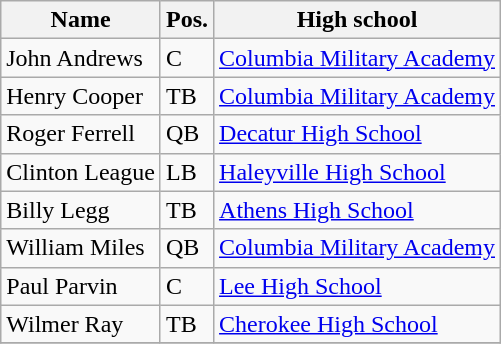<table class="wikitable sortable">
<tr>
<th>Name</th>
<th>Pos.</th>
<th class="unsortable">High school</th>
</tr>
<tr>
<td>John Andrews</td>
<td>C</td>
<td><a href='#'>Columbia Military Academy</a></td>
</tr>
<tr>
<td>Henry Cooper</td>
<td>TB</td>
<td><a href='#'>Columbia Military Academy</a></td>
</tr>
<tr>
<td>Roger Ferrell</td>
<td>QB</td>
<td><a href='#'>Decatur High School</a></td>
</tr>
<tr>
<td>Clinton League</td>
<td>LB</td>
<td><a href='#'>Haleyville High School</a></td>
</tr>
<tr>
<td>Billy Legg</td>
<td>TB</td>
<td><a href='#'>Athens High School</a></td>
</tr>
<tr>
<td>William Miles</td>
<td>QB</td>
<td><a href='#'>Columbia Military Academy</a></td>
</tr>
<tr>
<td>Paul Parvin</td>
<td>C</td>
<td><a href='#'>Lee High School</a></td>
</tr>
<tr>
<td>Wilmer Ray</td>
<td>TB</td>
<td><a href='#'>Cherokee High School</a></td>
</tr>
<tr>
</tr>
</table>
